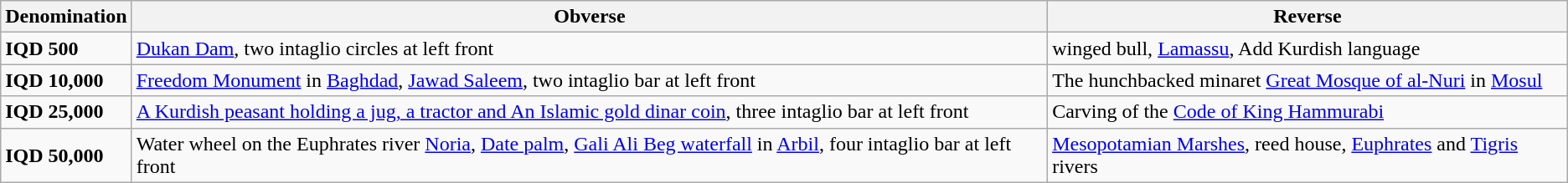<table class="wikitable">
<tr ">
<th>Denomination</th>
<th>Obverse</th>
<th>Reverse</th>
</tr>
<tr>
<td><strong>IQD 500</strong></td>
<td><a href='#'>Dukan Dam</a>, two intaglio circles at left front</td>
<td>winged bull, <a href='#'>Lamassu</a>, Add Kurdish language</td>
</tr>
<tr>
<td><strong>IQD 10,000</strong></td>
<td><a href='#'>Freedom Monument</a> in <a href='#'>Baghdad</a>, <a href='#'>Jawad Saleem</a>, two intaglio bar at left front</td>
<td>The hunchbacked minaret <a href='#'>Great Mosque of al-Nuri</a> in <a href='#'>Mosul</a></td>
</tr>
<tr>
<td><strong>IQD 25,000</strong></td>
<td><a href='#'>A Kurdish peasant holding a jug, a tractor and An Islamic gold dinar coin</a>, three intaglio bar at left front</td>
<td>Carving of the <a href='#'>Code of King Hammurabi</a></td>
</tr>
<tr>
<td><strong>IQD 50,000</strong></td>
<td>Water wheel on the Euphrates river <a href='#'>Noria</a>, <a href='#'>Date palm</a>, <a href='#'>Gali Ali Beg waterfall</a> in <a href='#'>Arbil</a>, four intaglio bar at left front</td>
<td><a href='#'>Mesopotamian Marshes</a>, reed house, <a href='#'>Euphrates</a> and <a href='#'>Tigris</a> rivers</td>
</tr>
</table>
